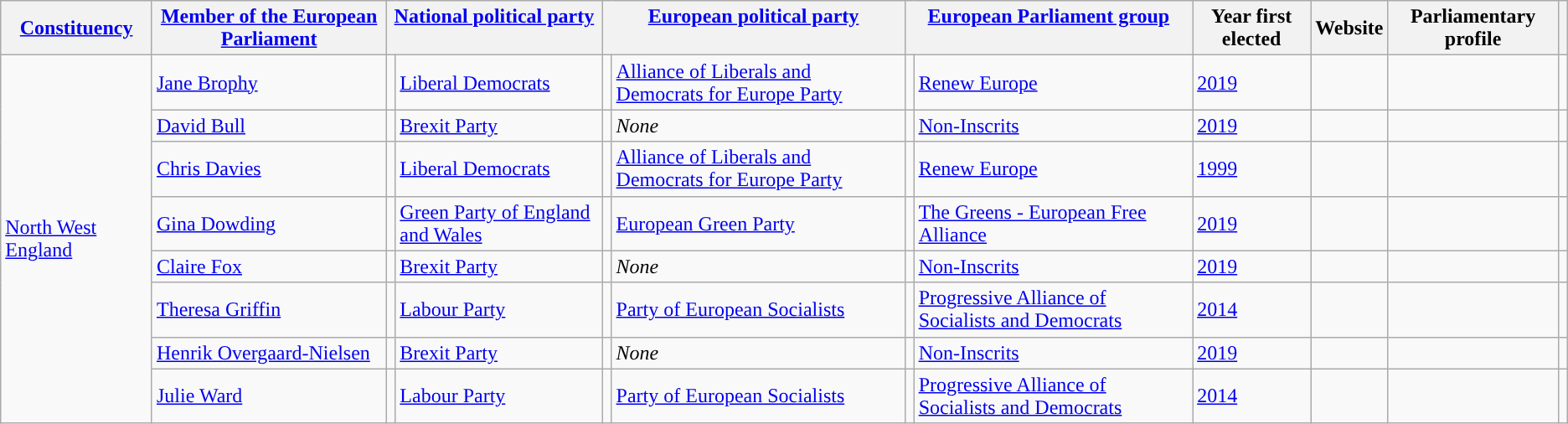<table class="wikitable sortable">
<tr>
<th><a href='#'>Constituency</a></th>
<th><a href='#'>Member of the European Parliament</a></th>
<th colspan="2" style="vertical-align:top;"><a href='#'>National political party</a></th>
<th colspan="2" style="vertical-align:top;"><a href='#'>European political party</a></th>
<th colspan="2" style="vertical-align:top;"><a href='#'>European Parliament group</a></th>
<th>Year first elected</th>
<th>Website</th>
<th>Parliamentary profile</th>
<th></th>
</tr>
<tr>
<td rowspan="8"><a href='#'>North West England</a></td>
<td><a href='#'>Jane Brophy</a></td>
<td style="color:inherit;background:"></td>
<td><a href='#'>Liberal Democrats</a></td>
<td style="color:inherit;background:"></td>
<td><a href='#'>Alliance of Liberals and Democrats for Europe Party</a></td>
<td style="color:inherit;background:"></td>
<td><a href='#'>Renew Europe</a></td>
<td><a href='#'>2019</a></td>
<td></td>
<td></td>
<td></td>
</tr>
<tr>
<td><a href='#'>David Bull</a></td>
<td style="color:inherit;background:"></td>
<td><a href='#'>Brexit Party</a></td>
<td bgcolor=></td>
<td><em>None</em></td>
<td style="color:inherit;background:"></td>
<td><a href='#'>Non-Inscrits</a></td>
<td><a href='#'>2019</a></td>
<td></td>
<td></td>
<td></td>
</tr>
<tr>
<td><a href='#'>Chris Davies</a></td>
<td style="color:inherit;background:"></td>
<td><a href='#'>Liberal Democrats</a></td>
<td style="color:inherit;background:"></td>
<td><a href='#'>Alliance of Liberals and Democrats for Europe Party</a></td>
<td style="color:inherit;background:"></td>
<td><a href='#'>Renew Europe</a></td>
<td><a href='#'>1999</a><br></td>
<td></td>
<td></td>
<td></td>
</tr>
<tr>
<td><a href='#'>Gina Dowding</a></td>
<td style="color:inherit;background:"></td>
<td><a href='#'>Green Party of England and Wales</a></td>
<td style="color:inherit;background:"></td>
<td><a href='#'>European Green Party</a></td>
<td style="color:inherit;background:"></td>
<td><a href='#'>The Greens - European Free Alliance</a></td>
<td><a href='#'>2019</a></td>
<td></td>
<td></td>
<td></td>
</tr>
<tr>
<td><a href='#'>Claire Fox</a></td>
<td style="color:inherit;background:"></td>
<td><a href='#'>Brexit Party</a></td>
<td bgcolor=></td>
<td><em>None</em></td>
<td style="color:inherit;background:"></td>
<td><a href='#'>Non-Inscrits</a></td>
<td><a href='#'>2019</a></td>
<td></td>
<td></td>
<td></td>
</tr>
<tr>
<td><a href='#'>Theresa Griffin</a></td>
<td style="color:inherit;background:"></td>
<td><a href='#'>Labour Party</a></td>
<td style="color:inherit;background:"></td>
<td><a href='#'>Party of European Socialists</a></td>
<td style="color:inherit;background:"></td>
<td><a href='#'>Progressive Alliance of Socialists and Democrats</a></td>
<td><a href='#'>2014</a></td>
<td></td>
<td></td>
<td></td>
</tr>
<tr>
<td><a href='#'>Henrik Overgaard-Nielsen</a></td>
<td style="color:inherit;background:"></td>
<td><a href='#'>Brexit Party</a></td>
<td bgcolor=></td>
<td><em>None</em></td>
<td style="color:inherit;background:"></td>
<td><a href='#'>Non-Inscrits</a></td>
<td><a href='#'>2019</a></td>
<td></td>
<td></td>
<td></td>
</tr>
<tr>
<td><a href='#'>Julie Ward</a></td>
<td style="color:inherit;background:"></td>
<td><a href='#'>Labour Party</a></td>
<td style="color:inherit;background:"></td>
<td><a href='#'>Party of European Socialists</a></td>
<td style="color:inherit;background:"></td>
<td><a href='#'>Progressive Alliance of Socialists and Democrats</a></td>
<td><a href='#'>2014</a></td>
<td></td>
<td></td>
<td></td>
</tr>
</table>
